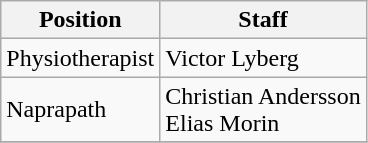<table class="wikitable">
<tr>
<th>Position</th>
<th>Staff</th>
</tr>
<tr>
<td>Physiotherapist</td>
<td> Victor Lyberg</td>
</tr>
<tr>
<td>Naprapath</td>
<td> Christian Andersson<br> Elias Morin</td>
</tr>
<tr>
</tr>
</table>
